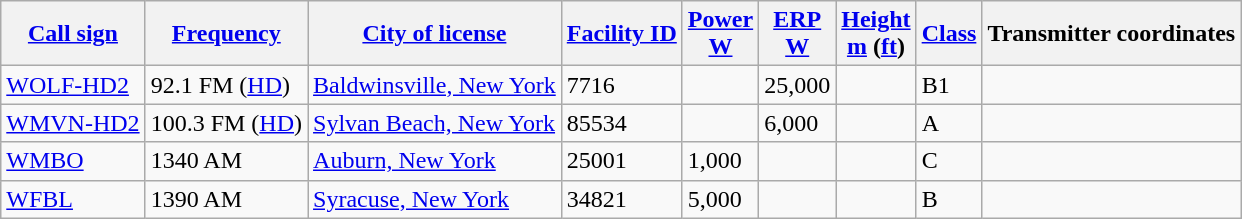<table class="wikitable sortable">
<tr>
<th><a href='#'>Call sign</a></th>
<th data-sort-type="number"><a href='#'>Frequency</a></th>
<th><a href='#'>City of license</a></th>
<th><a href='#'>Facility ID</a></th>
<th data-sort-type="number"><a href='#'>Power</a><br><a href='#'>W</a></th>
<th data-sort-type="number"><a href='#'>ERP</a><br><a href='#'>W</a></th>
<th data-sort-type="number"><a href='#'>Height</a><br><a href='#'>m</a> (<a href='#'>ft</a>)</th>
<th><a href='#'>Class</a></th>
<th class="unsortable">Transmitter coordinates</th>
</tr>
<tr>
<td><a href='#'>WOLF-HD2</a></td>
<td>92.1 FM (<a href='#'>HD</a>)</td>
<td><a href='#'>Baldwinsville, New York</a></td>
<td>7716</td>
<td></td>
<td>25,000</td>
<td></td>
<td>B1</td>
<td></td>
</tr>
<tr>
<td><a href='#'>WMVN-HD2</a></td>
<td>100.3 FM (<a href='#'>HD</a>)</td>
<td><a href='#'>Sylvan Beach, New York</a></td>
<td>85534</td>
<td></td>
<td>6,000</td>
<td></td>
<td>A</td>
<td></td>
</tr>
<tr>
<td><a href='#'>WMBO</a></td>
<td>1340 AM</td>
<td><a href='#'>Auburn, New York</a></td>
<td>25001</td>
<td>1,000</td>
<td></td>
<td></td>
<td>C</td>
<td></td>
</tr>
<tr>
<td><a href='#'>WFBL</a></td>
<td>1390 AM</td>
<td><a href='#'>Syracuse, New York</a></td>
<td>34821</td>
<td>5,000</td>
<td></td>
<td></td>
<td>B</td>
<td></td>
</tr>
</table>
